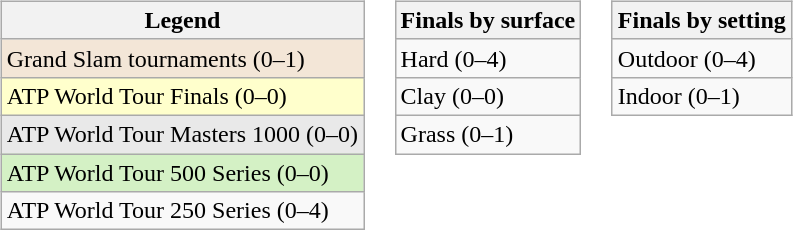<table>
<tr valign="top">
<td><br><table class="wikitable">
<tr>
<th>Legend</th>
</tr>
<tr style="background:#f3e6d7;">
<td>Grand Slam tournaments (0–1)</td>
</tr>
<tr style="background:#ffc;">
<td>ATP World Tour Finals (0–0)</td>
</tr>
<tr style="background:#e9e9e9;">
<td>ATP World Tour Masters 1000 (0–0)</td>
</tr>
<tr style="background:#d4f1c5;">
<td>ATP World Tour 500 Series (0–0)</td>
</tr>
<tr>
<td>ATP World Tour 250 Series (0–4)</td>
</tr>
</table>
</td>
<td><br><table class="wikitable">
<tr>
<th>Finals by surface</th>
</tr>
<tr>
<td>Hard (0–4)</td>
</tr>
<tr>
<td>Clay (0–0)</td>
</tr>
<tr>
<td>Grass (0–1)</td>
</tr>
</table>
</td>
<td><br><table class="wikitable">
<tr>
<th>Finals by setting</th>
</tr>
<tr>
<td>Outdoor (0–4)</td>
</tr>
<tr>
<td>Indoor (0–1)</td>
</tr>
</table>
</td>
</tr>
</table>
